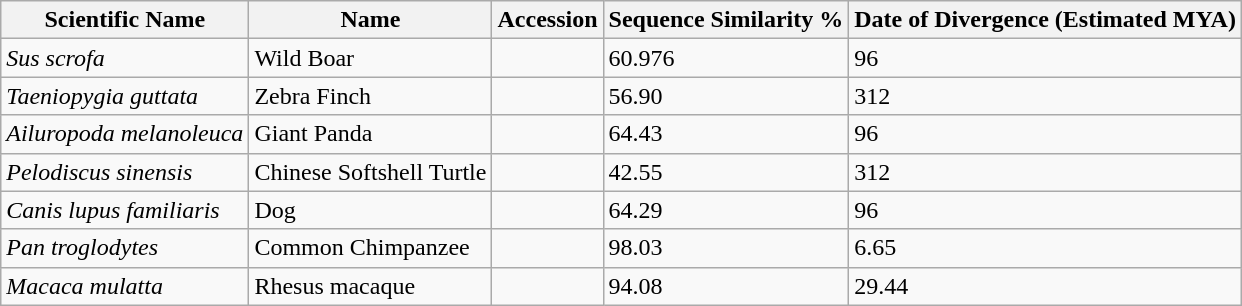<table class="wikitable sortable">
<tr>
<th>Scientific Name</th>
<th>Name</th>
<th>Accession</th>
<th>Sequence Similarity %</th>
<th>Date of Divergence (Estimated MYA)</th>
</tr>
<tr>
<td><em>Sus scrofa</em></td>
<td>Wild Boar</td>
<td></td>
<td>60.976</td>
<td>96</td>
</tr>
<tr>
<td><em>Taeniopygia guttata</em></td>
<td>Zebra Finch</td>
<td></td>
<td>56.90</td>
<td>312</td>
</tr>
<tr>
<td><em>Ailuropoda melanoleuca</em></td>
<td>Giant Panda</td>
<td></td>
<td>64.43</td>
<td>96</td>
</tr>
<tr>
<td><em>Pelodiscus sinensis</em></td>
<td>Chinese Softshell Turtle</td>
<td></td>
<td>42.55</td>
<td>312</td>
</tr>
<tr>
<td><em>Canis lupus familiaris</em></td>
<td>Dog</td>
<td></td>
<td>64.29</td>
<td>96</td>
</tr>
<tr>
<td><em>Pan troglodytes</em></td>
<td>Common Chimpanzee</td>
<td></td>
<td>98.03</td>
<td>6.65</td>
</tr>
<tr>
<td><em>Macaca mulatta</em></td>
<td>Rhesus macaque</td>
<td></td>
<td>94.08</td>
<td>29.44</td>
</tr>
</table>
